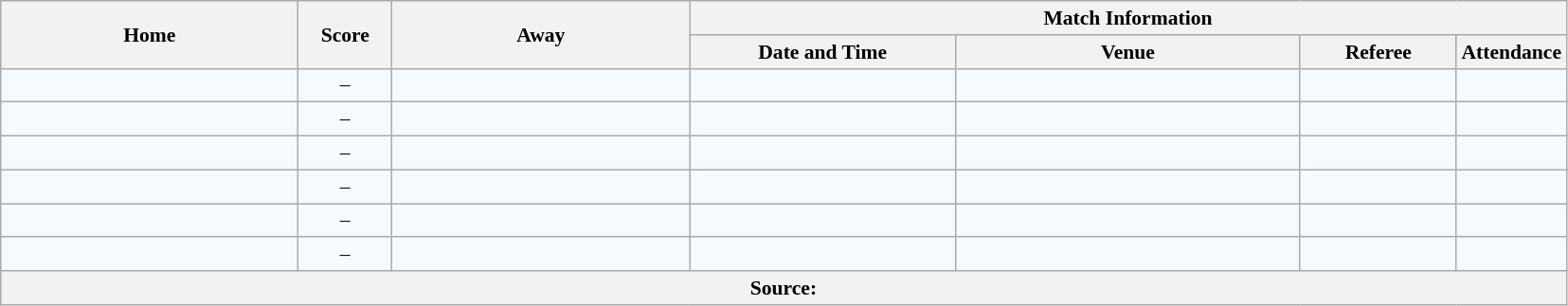<table class="wikitable" style="border-collapse:collapse; font-size:90%; text-align:center;">
<tr>
<th rowspan="2" width="19%">Home</th>
<th rowspan="2" width="6%">Score</th>
<th rowspan="2" width="19%">Away</th>
<th colspan="4">Match Information</th>
</tr>
<tr bgcolor="#CCCCCC">
<th width="17%">Date and Time</th>
<th width="22%">Venue</th>
<th width="10%">Referee</th>
<th width="7%">Attendance</th>
</tr>
<tr bgcolor="#F5FAFF">
<td></td>
<td>–</td>
<td></td>
<td></td>
<td></td>
<td></td>
<td></td>
</tr>
<tr bgcolor="#F5FAFF">
<td></td>
<td>–</td>
<td></td>
<td></td>
<td></td>
<td></td>
<td></td>
</tr>
<tr bgcolor="#F5FAFF">
<td></td>
<td>–</td>
<td></td>
<td></td>
<td></td>
<td></td>
<td></td>
</tr>
<tr bgcolor="#F5FAFF">
<td></td>
<td>–</td>
<td></td>
<td></td>
<td></td>
<td></td>
<td></td>
</tr>
<tr bgcolor="#F5FAFF">
<td></td>
<td>–</td>
<td></td>
<td></td>
<td></td>
<td></td>
<td></td>
</tr>
<tr bgcolor="#F5FAFF">
<td></td>
<td>–</td>
<td></td>
<td></td>
<td></td>
<td></td>
<td></td>
</tr>
<tr bgcolor="#C1D8FF">
<th colspan="7">Source:</th>
</tr>
</table>
